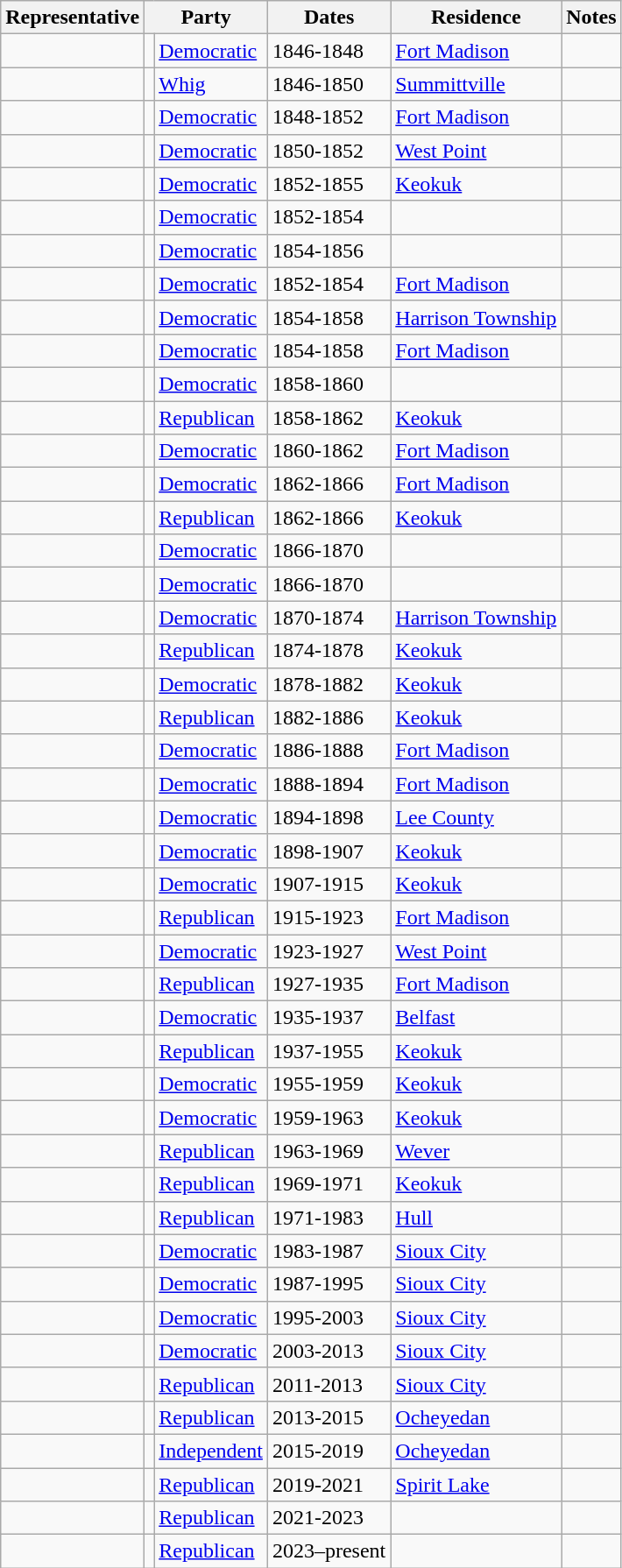<table class="sortable wikitable">
<tr valign=bottom>
<th>Representative</th>
<th colspan="2">Party</th>
<th>Dates</th>
<th>Residence</th>
<th>Notes</th>
</tr>
<tr>
<td></td>
<td bgcolor=></td>
<td><a href='#'>Democratic</a></td>
<td>1846-1848</td>
<td><a href='#'>Fort Madison</a></td>
<td></td>
</tr>
<tr>
<td></td>
<td bgcolor=></td>
<td><a href='#'>Whig</a></td>
<td>1846-1850</td>
<td><a href='#'>Summittville</a></td>
<td></td>
</tr>
<tr>
<td></td>
<td bgcolor=></td>
<td><a href='#'>Democratic</a></td>
<td>1848-1852</td>
<td><a href='#'>Fort Madison</a></td>
<td></td>
</tr>
<tr>
<td></td>
<td bgcolor=></td>
<td><a href='#'>Democratic</a></td>
<td>1850-1852</td>
<td><a href='#'>West Point</a></td>
<td></td>
</tr>
<tr>
<td></td>
<td bgcolor=></td>
<td><a href='#'>Democratic</a></td>
<td>1852-1855</td>
<td><a href='#'>Keokuk</a></td>
<td></td>
</tr>
<tr>
<td></td>
<td bgcolor=></td>
<td><a href='#'>Democratic</a></td>
<td>1852-1854</td>
<td></td>
<td></td>
</tr>
<tr>
<td></td>
<td bgcolor=></td>
<td><a href='#'>Democratic</a></td>
<td>1854-1856</td>
<td></td>
<td></td>
</tr>
<tr>
<td></td>
<td bgcolor=></td>
<td><a href='#'>Democratic</a></td>
<td>1852-1854</td>
<td><a href='#'>Fort Madison</a></td>
<td></td>
</tr>
<tr>
<td></td>
<td bgcolor=></td>
<td><a href='#'>Democratic</a></td>
<td>1854-1858</td>
<td><a href='#'>Harrison Township</a></td>
<td></td>
</tr>
<tr>
<td></td>
<td bgcolor=></td>
<td><a href='#'>Democratic</a></td>
<td>1854-1858</td>
<td><a href='#'>Fort Madison</a></td>
<td></td>
</tr>
<tr>
<td></td>
<td bgcolor=></td>
<td><a href='#'>Democratic</a></td>
<td>1858-1860</td>
<td></td>
<td></td>
</tr>
<tr>
<td></td>
<td bgcolor=></td>
<td><a href='#'>Republican</a></td>
<td>1858-1862</td>
<td><a href='#'>Keokuk</a></td>
<td></td>
</tr>
<tr>
<td></td>
<td bgcolor=></td>
<td><a href='#'>Democratic</a></td>
<td>1860-1862</td>
<td><a href='#'>Fort Madison</a></td>
<td></td>
</tr>
<tr>
<td></td>
<td bgcolor=></td>
<td><a href='#'>Democratic</a></td>
<td>1862-1866</td>
<td><a href='#'>Fort Madison</a></td>
<td></td>
</tr>
<tr>
<td></td>
<td bgcolor=></td>
<td><a href='#'>Republican</a></td>
<td>1862-1866</td>
<td><a href='#'>Keokuk</a></td>
<td></td>
</tr>
<tr>
<td></td>
<td bgcolor=></td>
<td><a href='#'>Democratic</a></td>
<td>1866-1870</td>
<td></td>
<td></td>
</tr>
<tr>
<td></td>
<td bgcolor=></td>
<td><a href='#'>Democratic</a></td>
<td>1866-1870</td>
<td></td>
<td></td>
</tr>
<tr>
<td></td>
<td bgcolor=></td>
<td><a href='#'>Democratic</a></td>
<td>1870-1874</td>
<td><a href='#'>Harrison Township</a></td>
<td></td>
</tr>
<tr>
<td></td>
<td bgcolor=></td>
<td><a href='#'>Republican</a></td>
<td>1874-1878</td>
<td><a href='#'>Keokuk</a></td>
<td></td>
</tr>
<tr>
<td></td>
<td bgcolor=></td>
<td><a href='#'>Democratic</a></td>
<td>1878-1882</td>
<td><a href='#'>Keokuk</a></td>
<td></td>
</tr>
<tr>
<td></td>
<td bgcolor=></td>
<td><a href='#'>Republican</a></td>
<td>1882-1886</td>
<td><a href='#'>Keokuk</a></td>
<td></td>
</tr>
<tr>
<td></td>
<td bgcolor=></td>
<td><a href='#'>Democratic</a></td>
<td>1886-1888</td>
<td><a href='#'>Fort Madison</a></td>
<td></td>
</tr>
<tr>
<td></td>
<td bgcolor=></td>
<td><a href='#'>Democratic</a></td>
<td>1888-1894</td>
<td><a href='#'>Fort Madison</a></td>
<td></td>
</tr>
<tr>
<td></td>
<td bgcolor=></td>
<td><a href='#'>Democratic</a></td>
<td>1894-1898</td>
<td><a href='#'>Lee County</a></td>
<td></td>
</tr>
<tr>
<td></td>
<td bgcolor=></td>
<td><a href='#'>Democratic</a></td>
<td>1898-1907</td>
<td><a href='#'>Keokuk</a></td>
<td></td>
</tr>
<tr>
<td></td>
<td bgcolor=></td>
<td><a href='#'>Democratic</a></td>
<td>1907-1915</td>
<td><a href='#'>Keokuk</a></td>
<td></td>
</tr>
<tr>
<td></td>
<td bgcolor=></td>
<td><a href='#'>Republican</a></td>
<td>1915-1923</td>
<td><a href='#'>Fort Madison</a></td>
<td></td>
</tr>
<tr>
<td></td>
<td bgcolor=></td>
<td><a href='#'>Democratic</a></td>
<td>1923-1927</td>
<td><a href='#'>West Point</a></td>
<td></td>
</tr>
<tr>
<td></td>
<td bgcolor=></td>
<td><a href='#'>Republican</a></td>
<td>1927-1935</td>
<td><a href='#'>Fort Madison</a></td>
<td></td>
</tr>
<tr>
<td></td>
<td bgcolor=></td>
<td><a href='#'>Democratic</a></td>
<td>1935-1937</td>
<td><a href='#'>Belfast</a></td>
<td></td>
</tr>
<tr>
<td></td>
<td bgcolor=></td>
<td><a href='#'>Republican</a></td>
<td>1937-1955</td>
<td><a href='#'>Keokuk</a></td>
<td></td>
</tr>
<tr>
<td></td>
<td bgcolor=></td>
<td><a href='#'>Democratic</a></td>
<td>1955-1959</td>
<td><a href='#'>Keokuk</a></td>
<td></td>
</tr>
<tr>
<td></td>
<td bgcolor=></td>
<td><a href='#'>Democratic</a></td>
<td>1959-1963</td>
<td><a href='#'>Keokuk</a></td>
<td></td>
</tr>
<tr>
<td></td>
<td bgcolor=></td>
<td><a href='#'>Republican</a></td>
<td>1963-1969</td>
<td><a href='#'>Wever</a></td>
<td></td>
</tr>
<tr>
<td></td>
<td bgcolor=></td>
<td><a href='#'>Republican</a></td>
<td>1969-1971</td>
<td><a href='#'>Keokuk</a></td>
<td></td>
</tr>
<tr>
<td></td>
<td bgcolor=></td>
<td><a href='#'>Republican</a></td>
<td>1971-1983</td>
<td><a href='#'>Hull</a></td>
<td></td>
</tr>
<tr>
<td></td>
<td bgcolor=></td>
<td><a href='#'>Democratic</a></td>
<td>1983-1987</td>
<td><a href='#'>Sioux City</a></td>
<td></td>
</tr>
<tr>
<td></td>
<td bgcolor=></td>
<td><a href='#'>Democratic</a></td>
<td>1987-1995</td>
<td><a href='#'>Sioux City</a></td>
<td></td>
</tr>
<tr>
<td></td>
<td bgcolor=></td>
<td><a href='#'>Democratic</a></td>
<td>1995-2003</td>
<td><a href='#'>Sioux City</a></td>
<td></td>
</tr>
<tr>
<td></td>
<td bgcolor=></td>
<td><a href='#'>Democratic</a></td>
<td>2003-2013</td>
<td><a href='#'>Sioux City</a></td>
<td></td>
</tr>
<tr>
<td></td>
<td bgcolor=></td>
<td><a href='#'>Republican</a></td>
<td>2011-2013</td>
<td><a href='#'>Sioux City</a></td>
<td></td>
</tr>
<tr>
<td></td>
<td bgcolor=></td>
<td><a href='#'>Republican</a></td>
<td>2013-2015</td>
<td><a href='#'>Ocheyedan</a></td>
<td></td>
</tr>
<tr>
<td></td>
<td></td>
<td><a href='#'>Independent</a></td>
<td>2015-2019</td>
<td><a href='#'>Ocheyedan</a></td>
<td></td>
</tr>
<tr>
<td></td>
<td bgcolor=></td>
<td><a href='#'>Republican</a></td>
<td>2019-2021</td>
<td><a href='#'>Spirit Lake</a></td>
<td></td>
</tr>
<tr>
<td></td>
<td bgcolor=></td>
<td><a href='#'>Republican</a></td>
<td>2021-2023</td>
<td></td>
<td></td>
</tr>
<tr>
<td></td>
<td bgcolor=></td>
<td><a href='#'>Republican</a></td>
<td>2023–present</td>
<td></td>
<td></td>
</tr>
</table>
